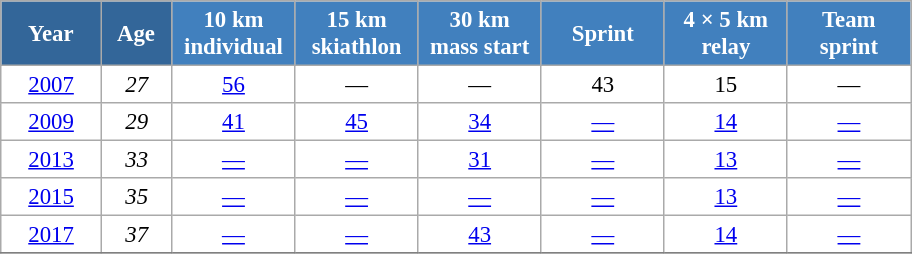<table class="wikitable" style="font-size:95%; text-align:center; border:grey solid 1px; border-collapse:collapse; background:#ffffff;">
<tr>
<th style="background-color:#369; color:white; width:60px;"> Year </th>
<th style="background-color:#369; color:white; width:40px;"> Age </th>
<th style="background-color:#4180be; color:white; width:75px;"> 10 km <br> individual </th>
<th style="background-color:#4180be; color:white; width:75px;"> 15 km <br> skiathlon </th>
<th style="background-color:#4180be; color:white; width:75px;"> 30 km <br> mass start </th>
<th style="background-color:#4180be; color:white; width:75px;"> Sprint </th>
<th style="background-color:#4180be; color:white; width:75px;"> 4 × 5 km <br> relay </th>
<th style="background-color:#4180be; color:white; width:75px;"> Team <br> sprint </th>
</tr>
<tr>
<td><a href='#'>2007</a></td>
<td><em>27</em></td>
<td><a href='#'>56</a></td>
<td>—</td>
<td>—</td>
<td>43</td>
<td>15</td>
<td>—</td>
</tr>
<tr>
<td><a href='#'>2009</a></td>
<td><em>29</em></td>
<td><a href='#'>41</a></td>
<td><a href='#'>45</a></td>
<td><a href='#'>34</a></td>
<td><a href='#'>—</a></td>
<td><a href='#'>14</a></td>
<td><a href='#'>—</a></td>
</tr>
<tr>
<td><a href='#'>2013</a></td>
<td><em>33</em></td>
<td><a href='#'>—</a></td>
<td><a href='#'>—</a></td>
<td><a href='#'>31</a></td>
<td><a href='#'>—</a></td>
<td><a href='#'>13</a></td>
<td><a href='#'>—</a></td>
</tr>
<tr>
<td><a href='#'>2015</a></td>
<td><em>35</em></td>
<td><a href='#'>—</a></td>
<td><a href='#'>—</a></td>
<td><a href='#'>—</a></td>
<td><a href='#'>—</a></td>
<td><a href='#'>13</a></td>
<td><a href='#'>—</a></td>
</tr>
<tr>
<td><a href='#'>2017</a></td>
<td><em>37</em></td>
<td><a href='#'>—</a></td>
<td><a href='#'>—</a></td>
<td><a href='#'>43</a></td>
<td><a href='#'>—</a></td>
<td><a href='#'>14</a></td>
<td><a href='#'>—</a></td>
</tr>
<tr>
</tr>
</table>
